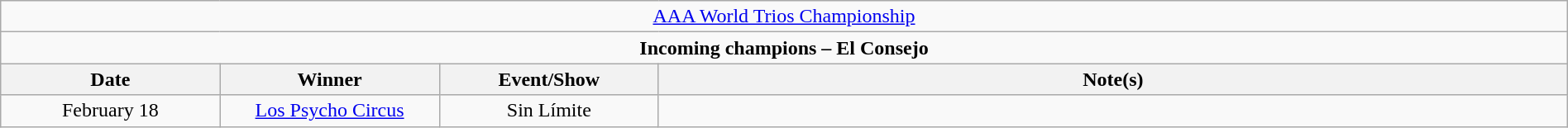<table class="wikitable" style="text-align:center; width:100%;">
<tr>
<td colspan="5"><a href='#'>AAA World Trios Championship</a></td>
</tr>
<tr>
<td colspan="5"><strong>Incoming champions – El Consejo </strong></td>
</tr>
<tr>
<th width="14%">Date</th>
<th width="14%">Winner</th>
<th width="14%">Event/Show</th>
<th width="58%">Note(s)</th>
</tr>
<tr>
<td>February 18</td>
<td><a href='#'>Los Psycho Circus</a><br></td>
<td>Sin Límite</td>
<td align="left"></td>
</tr>
</table>
